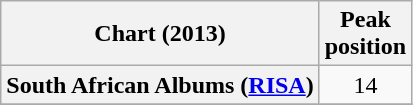<table class="wikitable sortable plainrowheaders">
<tr>
<th>Chart (2013)</th>
<th>Peak<br>position</th>
</tr>
<tr>
<th scope="row">South African Albums (<a href='#'>RISA</a>)</th>
<td style="text-align:center;">14</td>
</tr>
<tr>
</tr>
</table>
